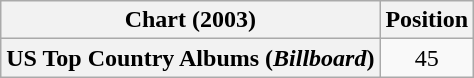<table class="wikitable plainrowheaders" style="text-align:center">
<tr>
<th scope="col">Chart (2003)</th>
<th scope="col">Position</th>
</tr>
<tr>
<th scope="row">US Top Country Albums (<em>Billboard</em>)</th>
<td>45</td>
</tr>
</table>
